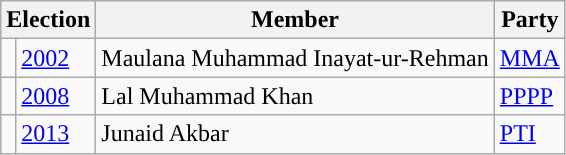<table class="wikitable">
<tr>
<th colspan="2">Election</th>
<th>Member</th>
<th>Party</th>
</tr>
<tr>
<td style="background-color: "></td>
<td><a href='#'>2002</a></td>
<td>Maulana Muhammad Inayat-ur-Rehman</td>
<td><a href='#'>MMA</a></td>
</tr>
<tr>
<td style="background-color: "></td>
<td><a href='#'>2008</a></td>
<td>Lal Muhammad Khan</td>
<td><a href='#'>PPPP</a></td>
</tr>
<tr>
<td style="background-color: "></td>
<td><a href='#'>2013</a></td>
<td>Junaid Akbar</td>
<td><a href='#'>PTI</a></td>
</tr>
</table>
